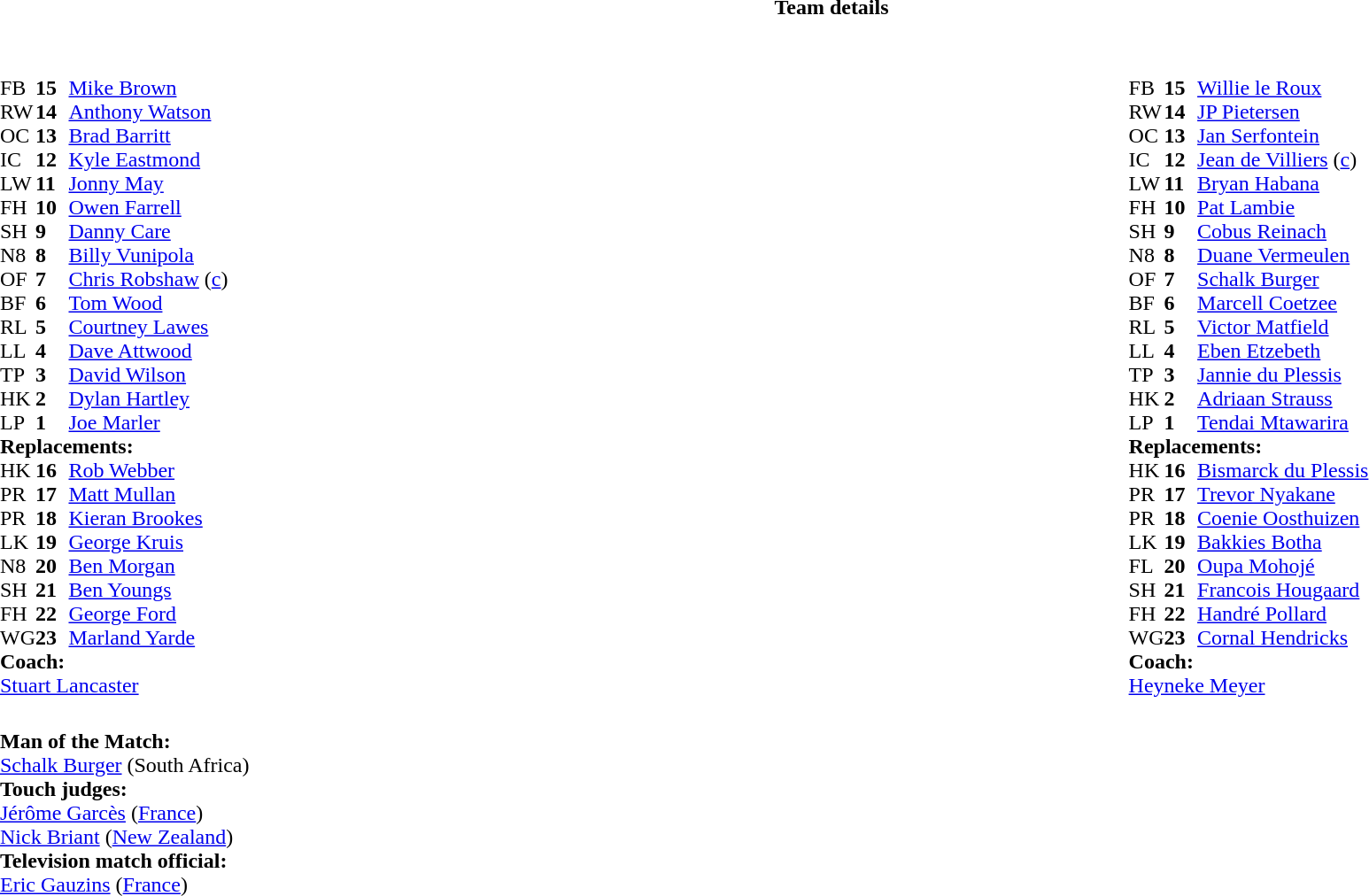<table border="0" width="100%" class="collapsible collapsed">
<tr>
<th>Team details</th>
</tr>
<tr>
<td><br><table width="100%">
<tr>
<td valign="top" width="50%"><br><table style="font-size: 100%" cellspacing="0" cellpadding="0">
<tr>
<th width="25"></th>
<th width="25"></th>
</tr>
<tr>
<td>FB</td>
<td><strong>15</strong></td>
<td><a href='#'>Mike Brown</a></td>
</tr>
<tr>
<td>RW</td>
<td><strong>14</strong></td>
<td><a href='#'>Anthony Watson</a></td>
</tr>
<tr>
<td>OC</td>
<td><strong>13</strong></td>
<td><a href='#'>Brad Barritt</a></td>
</tr>
<tr>
<td>IC</td>
<td><strong>12</strong></td>
<td><a href='#'>Kyle Eastmond</a></td>
</tr>
<tr>
<td>LW</td>
<td><strong>11</strong></td>
<td><a href='#'>Jonny May</a></td>
</tr>
<tr>
<td>FH</td>
<td><strong>10</strong></td>
<td><a href='#'>Owen Farrell</a></td>
<td></td>
<td></td>
</tr>
<tr>
<td>SH</td>
<td><strong>9</strong></td>
<td><a href='#'>Danny Care</a></td>
<td></td>
<td></td>
</tr>
<tr>
<td>N8</td>
<td><strong>8</strong></td>
<td><a href='#'>Billy Vunipola</a></td>
<td></td>
<td></td>
</tr>
<tr>
<td>OF</td>
<td><strong>7</strong></td>
<td><a href='#'>Chris Robshaw</a> (<a href='#'>c</a>)</td>
</tr>
<tr>
<td>BF</td>
<td><strong>6</strong></td>
<td><a href='#'>Tom Wood</a></td>
<td></td>
<td></td>
<td></td>
</tr>
<tr>
<td>RL</td>
<td><strong>5</strong></td>
<td><a href='#'>Courtney Lawes</a></td>
</tr>
<tr>
<td>LL</td>
<td><strong>4</strong></td>
<td><a href='#'>Dave Attwood</a></td>
<td></td>
<td></td>
</tr>
<tr>
<td>TP</td>
<td><strong>3</strong></td>
<td><a href='#'>David Wilson</a></td>
<td></td>
<td></td>
</tr>
<tr>
<td>HK</td>
<td><strong>2</strong></td>
<td><a href='#'>Dylan Hartley</a></td>
<td></td>
<td></td>
<td></td>
</tr>
<tr>
<td>LP</td>
<td><strong>1</strong></td>
<td><a href='#'>Joe Marler</a></td>
<td></td>
<td></td>
</tr>
<tr>
<td colspan=3><strong>Replacements:</strong></td>
</tr>
<tr>
<td>HK</td>
<td><strong>16</strong></td>
<td><a href='#'>Rob Webber</a></td>
<td></td>
<td></td>
</tr>
<tr>
<td>PR</td>
<td><strong>17</strong></td>
<td><a href='#'>Matt Mullan</a></td>
<td></td>
<td></td>
</tr>
<tr>
<td>PR</td>
<td><strong>18</strong></td>
<td><a href='#'>Kieran Brookes</a></td>
<td></td>
<td></td>
</tr>
<tr>
<td>LK</td>
<td><strong>19</strong></td>
<td><a href='#'>George Kruis</a></td>
<td></td>
<td></td>
</tr>
<tr>
<td>N8</td>
<td><strong>20</strong></td>
<td><a href='#'>Ben Morgan</a></td>
<td></td>
<td></td>
</tr>
<tr>
<td>SH</td>
<td><strong>21</strong></td>
<td><a href='#'>Ben Youngs</a></td>
<td></td>
<td></td>
</tr>
<tr>
<td>FH</td>
<td><strong>22</strong></td>
<td><a href='#'>George Ford</a></td>
<td></td>
<td></td>
</tr>
<tr>
<td>WG</td>
<td><strong>23</strong></td>
<td><a href='#'>Marland Yarde</a></td>
</tr>
<tr>
<td colspan=3><strong>Coach:</strong></td>
</tr>
<tr>
<td colspan="4"> <a href='#'>Stuart Lancaster</a></td>
</tr>
</table>
</td>
<td valign="top" width="50%"><br><table style="font-size: 100%" cellspacing="0" cellpadding="0" align="center">
<tr>
<th width="25"></th>
<th width="25"></th>
</tr>
<tr>
<td>FB</td>
<td><strong>15</strong></td>
<td><a href='#'>Willie le Roux</a></td>
</tr>
<tr>
<td>RW</td>
<td><strong>14</strong></td>
<td><a href='#'>JP Pietersen</a></td>
</tr>
<tr>
<td>OC</td>
<td><strong>13</strong></td>
<td><a href='#'>Jan Serfontein</a></td>
</tr>
<tr>
<td>IC</td>
<td><strong>12</strong></td>
<td><a href='#'>Jean de Villiers</a> (<a href='#'>c</a>)</td>
</tr>
<tr>
<td>LW</td>
<td><strong>11</strong></td>
<td><a href='#'>Bryan Habana</a></td>
</tr>
<tr>
<td>FH</td>
<td><strong>10</strong></td>
<td><a href='#'>Pat Lambie</a></td>
</tr>
<tr>
<td>SH</td>
<td><strong>9</strong></td>
<td><a href='#'>Cobus Reinach</a></td>
</tr>
<tr>
<td>N8</td>
<td><strong>8</strong></td>
<td><a href='#'>Duane Vermeulen</a></td>
</tr>
<tr>
<td>OF</td>
<td><strong>7</strong></td>
<td><a href='#'>Schalk Burger</a></td>
<td></td>
<td></td>
</tr>
<tr>
<td>BF</td>
<td><strong>6</strong></td>
<td><a href='#'>Marcell Coetzee</a></td>
</tr>
<tr>
<td>RL</td>
<td><strong>5</strong></td>
<td><a href='#'>Victor Matfield</a></td>
<td></td>
</tr>
<tr>
<td>LL</td>
<td><strong>4</strong></td>
<td><a href='#'>Eben Etzebeth</a></td>
<td></td>
<td></td>
</tr>
<tr>
<td>TP</td>
<td><strong>3</strong></td>
<td><a href='#'>Jannie du Plessis</a></td>
<td></td>
<td></td>
</tr>
<tr>
<td>HK</td>
<td><strong>2</strong></td>
<td><a href='#'>Adriaan Strauss</a></td>
<td></td>
<td></td>
</tr>
<tr>
<td>LP</td>
<td><strong>1</strong></td>
<td><a href='#'>Tendai Mtawarira</a></td>
<td></td>
<td></td>
</tr>
<tr>
<td colspan=3><strong>Replacements:</strong></td>
</tr>
<tr>
<td>HK</td>
<td><strong>16</strong></td>
<td><a href='#'>Bismarck du Plessis</a></td>
<td></td>
<td></td>
</tr>
<tr>
<td>PR</td>
<td><strong>17</strong></td>
<td><a href='#'>Trevor Nyakane</a></td>
<td></td>
<td></td>
</tr>
<tr>
<td>PR</td>
<td><strong>18</strong></td>
<td><a href='#'>Coenie Oosthuizen</a></td>
<td></td>
<td></td>
</tr>
<tr>
<td>LK</td>
<td><strong>19</strong></td>
<td><a href='#'>Bakkies Botha</a></td>
<td></td>
<td></td>
</tr>
<tr>
<td>FL</td>
<td><strong>20</strong></td>
<td><a href='#'>Oupa Mohojé</a></td>
<td></td>
<td></td>
</tr>
<tr>
<td>SH</td>
<td><strong>21</strong></td>
<td><a href='#'>Francois Hougaard</a></td>
</tr>
<tr>
<td>FH</td>
<td><strong>22</strong></td>
<td><a href='#'>Handré Pollard</a></td>
</tr>
<tr>
<td>WG</td>
<td><strong>23</strong></td>
<td><a href='#'>Cornal Hendricks</a></td>
</tr>
<tr>
<td colspan=3><strong>Coach:</strong></td>
</tr>
<tr>
<td colspan="4"> <a href='#'>Heyneke Meyer</a></td>
</tr>
</table>
</td>
</tr>
</table>
<table width=100% style="font-size: 100%">
<tr>
<td><br><strong>Man of the Match:</strong>
<br><a href='#'>Schalk Burger</a> (South Africa)<br><strong>Touch judges:</strong>
<br><a href='#'>Jérôme Garcès</a> (<a href='#'>France</a>)
<br><a href='#'>Nick Briant</a> (<a href='#'>New Zealand</a>)
<br><strong>Television match official:</strong>
<br><a href='#'>Eric Gauzins</a> (<a href='#'>France</a>)</td>
</tr>
</table>
</td>
</tr>
</table>
